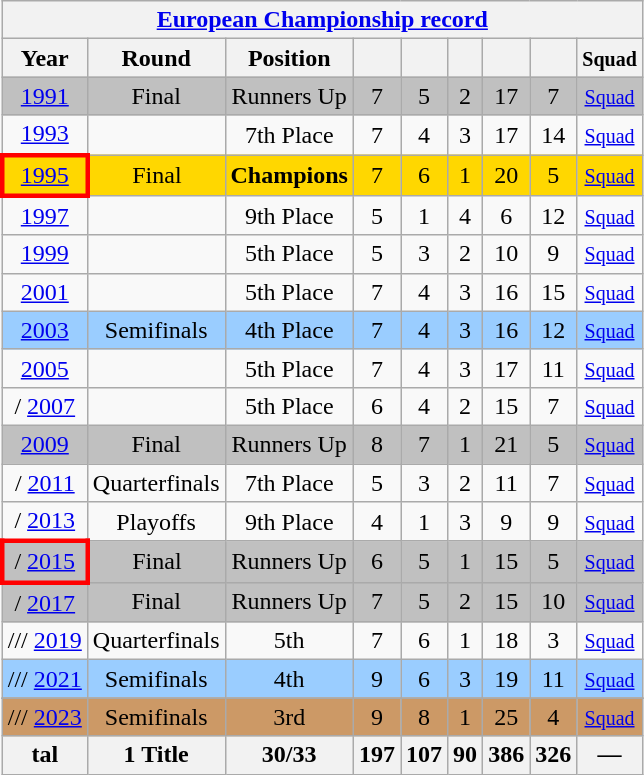<table class="wikitable" style="text-align: center;">
<tr>
<th colspan=19><a href='#'>European Championship record</a></th>
</tr>
<tr>
<th>Year</th>
<th>Round</th>
<th>Position</th>
<th></th>
<th></th>
<th></th>
<th></th>
<th></th>
<th><small>Squad</small></th>
</tr>
<tr bgcolor=silver>
<td> <a href='#'>1991</a></td>
<td>Final</td>
<td>Runners Up</td>
<td>7</td>
<td>5</td>
<td>2</td>
<td>17</td>
<td>7</td>
<td><small><a href='#'>Squad</a></small></td>
</tr>
<tr>
<td> <a href='#'>1993</a></td>
<td></td>
<td>7th Place</td>
<td>7</td>
<td>4</td>
<td>3</td>
<td>17</td>
<td>14</td>
<td><small><a href='#'>Squad</a></small></td>
</tr>
<tr bgcolor=gold>
<td style="border: 3px solid red"> <a href='#'>1995</a></td>
<td>Final</td>
<td><strong>Champions</strong></td>
<td>7</td>
<td>6</td>
<td>1</td>
<td>20</td>
<td>5</td>
<td><small><a href='#'>Squad</a></small></td>
</tr>
<tr>
<td> <a href='#'>1997</a></td>
<td></td>
<td>9th Place</td>
<td>5</td>
<td>1</td>
<td>4</td>
<td>6</td>
<td>12</td>
<td><small><a href='#'>Squad</a></small></td>
</tr>
<tr>
<td> <a href='#'>1999</a></td>
<td></td>
<td>5th Place</td>
<td>5</td>
<td>3</td>
<td>2</td>
<td>10</td>
<td>9</td>
<td><small><a href='#'>Squad</a></small></td>
</tr>
<tr>
<td> <a href='#'>2001</a></td>
<td></td>
<td>5th Place</td>
<td>7</td>
<td>4</td>
<td>3</td>
<td>16</td>
<td>15</td>
<td><small><a href='#'>Squad</a></small></td>
</tr>
<tr bgcolor=#9acdff>
<td> <a href='#'>2003</a></td>
<td>Semifinals</td>
<td>4th Place</td>
<td>7</td>
<td>4</td>
<td>3</td>
<td>16</td>
<td>12</td>
<td><small><a href='#'>Squad</a></small></td>
</tr>
<tr>
<td> <a href='#'>2005</a></td>
<td></td>
<td>5th Place</td>
<td>7</td>
<td>4</td>
<td>3</td>
<td>17</td>
<td>11</td>
<td><small><a href='#'>Squad</a></small></td>
</tr>
<tr>
<td>/ <a href='#'>2007</a></td>
<td></td>
<td>5th Place</td>
<td>6</td>
<td>4</td>
<td>2</td>
<td>15</td>
<td>7</td>
<td><small><a href='#'>Squad</a></small></td>
</tr>
<tr bgcolor=silver>
<td> <a href='#'>2009</a></td>
<td>Final</td>
<td>Runners Up</td>
<td>8</td>
<td>7</td>
<td>1</td>
<td>21</td>
<td>5</td>
<td><small><a href='#'>Squad</a></small></td>
</tr>
<tr>
<td>/ <a href='#'>2011</a></td>
<td>Quarterfinals</td>
<td>7th Place</td>
<td>5</td>
<td>3</td>
<td>2</td>
<td>11</td>
<td>7</td>
<td><small><a href='#'>Squad</a></small></td>
</tr>
<tr>
<td>/ <a href='#'>2013</a></td>
<td>Playoffs</td>
<td>9th Place</td>
<td>4</td>
<td>1</td>
<td>3</td>
<td>9</td>
<td>9</td>
<td><small><a href='#'>Squad</a></small></td>
</tr>
<tr bgcolor=silver>
<td style="border: 3px solid red">/ <a href='#'>2015</a></td>
<td>Final</td>
<td>Runners Up</td>
<td>6</td>
<td>5</td>
<td>1</td>
<td>15</td>
<td>5</td>
<td><small><a href='#'>Squad</a></small></td>
</tr>
<tr bgcolor=silver>
<td>/ <a href='#'>2017</a></td>
<td>Final</td>
<td>Runners Up</td>
<td>7</td>
<td>5</td>
<td>2</td>
<td>15</td>
<td>10</td>
<td><small><a href='#'>Squad</a></small></td>
</tr>
<tr>
<td>/// <a href='#'>2019</a></td>
<td>Quarterfinals</td>
<td>5th</td>
<td>7</td>
<td>6</td>
<td>1</td>
<td>18</td>
<td>3</td>
<td><small><a href='#'>Squad</a></small></td>
</tr>
<tr bgcolor=#9acdff>
<td>/// <a href='#'>2021</a></td>
<td>Semifinals</td>
<td>4th</td>
<td>9</td>
<td>6</td>
<td>3</td>
<td>19</td>
<td>11</td>
<td><small><a href='#'>Squad</a></small></td>
</tr>
<tr>
</tr>
<tr bgcolor=cc9966>
<td>/// <a href='#'>2023</a></td>
<td>Semifinals</td>
<td>3rd</td>
<td>9</td>
<td>8</td>
<td>1</td>
<td>25</td>
<td>4</td>
<td><small><a href='#'>Squad</a></small></td>
</tr>
<tr>
<th To>tal</th>
<th>1 Title</th>
<th>30/33</th>
<th>197</th>
<th>107</th>
<th>90</th>
<th>386</th>
<th>326</th>
<th>—</th>
</tr>
</table>
